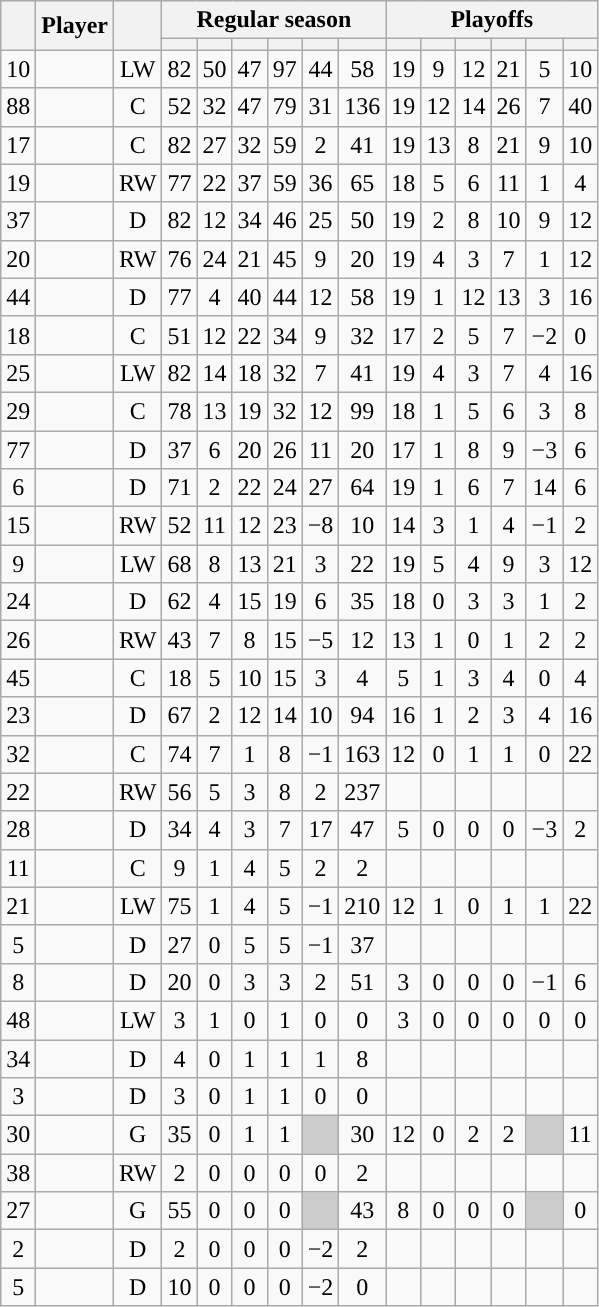<table class="wikitable sortable plainrowheaders" style="text-align:center;">
<tr>
<th scope="col" data-sort-type="number" rowspan="2"></th>
<th scope="col" rowspan="2">Player</th>
<th scope="col" rowspan="2"></th>
<th scope=colgroup colspan=6>Regular season</th>
<th scope=colgroup colspan=6>Playoffs</th>
</tr>
<tr>
<th scope="col" data-sort-type="number"></th>
<th scope="col" data-sort-type="number"></th>
<th scope="col" data-sort-type="number"></th>
<th scope="col" data-sort-type="number"></th>
<th scope="col" data-sort-type="number"></th>
<th scope="col" data-sort-type="number"></th>
<th scope="col" data-sort-type="number"></th>
<th scope="col" data-sort-type="number"></th>
<th scope="col" data-sort-type="number"></th>
<th scope="col" data-sort-type="number"></th>
<th scope="col" data-sort-type="number"></th>
<th scope="col" data-sort-type="number"></th>
</tr>
<tr>
<td scope="row">10</td>
<td align="left"></td>
<td>LW</td>
<td>82</td>
<td>50</td>
<td>47</td>
<td>97</td>
<td>44</td>
<td>58</td>
<td>19</td>
<td>9</td>
<td>12</td>
<td>21</td>
<td>5</td>
<td>10</td>
</tr>
<tr>
<td scope="row">88</td>
<td align="left"></td>
<td>C</td>
<td>52</td>
<td>32</td>
<td>47</td>
<td>79</td>
<td>31</td>
<td>136</td>
<td>19</td>
<td>12</td>
<td>14</td>
<td>26</td>
<td>7</td>
<td>40</td>
</tr>
<tr>
<td scope="row">17</td>
<td align="left"></td>
<td>C</td>
<td>82</td>
<td>27</td>
<td>32</td>
<td>59</td>
<td>2</td>
<td>41</td>
<td>19</td>
<td>13</td>
<td>8</td>
<td>21</td>
<td>9</td>
<td>10</td>
</tr>
<tr>
<td scope="row">19</td>
<td align="left"></td>
<td>RW</td>
<td>77</td>
<td>22</td>
<td>37</td>
<td>59</td>
<td>36</td>
<td>65</td>
<td>18</td>
<td>5</td>
<td>6</td>
<td>11</td>
<td>1</td>
<td>4</td>
</tr>
<tr>
<td scope="row">37</td>
<td align="left"></td>
<td>D</td>
<td>82</td>
<td>12</td>
<td>34</td>
<td>46</td>
<td>25</td>
<td>50</td>
<td>19</td>
<td>2</td>
<td>8</td>
<td>10</td>
<td>9</td>
<td>12</td>
</tr>
<tr>
<td scope="row">20</td>
<td align="left"></td>
<td>RW</td>
<td>76</td>
<td>24</td>
<td>21</td>
<td>45</td>
<td>9</td>
<td>20</td>
<td>19</td>
<td>4</td>
<td>3</td>
<td>7</td>
<td>1</td>
<td>12</td>
</tr>
<tr>
<td scope="row">44</td>
<td align="left"></td>
<td>D</td>
<td>77</td>
<td>4</td>
<td>40</td>
<td>44</td>
<td>12</td>
<td>58</td>
<td>19</td>
<td>1</td>
<td>12</td>
<td>13</td>
<td>3</td>
<td>16</td>
</tr>
<tr>
<td scope="row">18</td>
<td align="left"></td>
<td>C</td>
<td>51</td>
<td>12</td>
<td>22</td>
<td>34</td>
<td>9</td>
<td>32</td>
<td>17</td>
<td>2</td>
<td>5</td>
<td>7</td>
<td>−2</td>
<td>0</td>
</tr>
<tr>
<td scope="row">25</td>
<td align="left"></td>
<td>LW</td>
<td>82</td>
<td>14</td>
<td>18</td>
<td>32</td>
<td>7</td>
<td>41</td>
<td>19</td>
<td>4</td>
<td>3</td>
<td>7</td>
<td>4</td>
<td>16</td>
</tr>
<tr>
<td scope="row">29</td>
<td align="left"></td>
<td>C</td>
<td>78</td>
<td>13</td>
<td>19</td>
<td>32</td>
<td>12</td>
<td>99</td>
<td>18</td>
<td>1</td>
<td>5</td>
<td>6</td>
<td>3</td>
<td>8</td>
</tr>
<tr>
<td scope="row">77</td>
<td align="left"></td>
<td>D</td>
<td>37</td>
<td>6</td>
<td>20</td>
<td>26</td>
<td>11</td>
<td>20</td>
<td>17</td>
<td>1</td>
<td>8</td>
<td>9</td>
<td>−3</td>
<td>6</td>
</tr>
<tr>
<td scope="row">6</td>
<td align="left"></td>
<td>D</td>
<td>71</td>
<td>2</td>
<td>22</td>
<td>24</td>
<td>27</td>
<td>64</td>
<td>19</td>
<td>1</td>
<td>6</td>
<td>7</td>
<td>14</td>
<td>6</td>
</tr>
<tr>
<td scope="row">15</td>
<td align="left"></td>
<td>RW</td>
<td>52</td>
<td>11</td>
<td>12</td>
<td>23</td>
<td>−8</td>
<td>10</td>
<td>14</td>
<td>3</td>
<td>1</td>
<td>4</td>
<td>−1</td>
<td>2</td>
</tr>
<tr>
<td scope="row">9</td>
<td align="left"></td>
<td>LW</td>
<td>68</td>
<td>8</td>
<td>13</td>
<td>21</td>
<td>3</td>
<td>22</td>
<td>19</td>
<td>5</td>
<td>4</td>
<td>9</td>
<td>3</td>
<td>12</td>
</tr>
<tr>
<td scope="row">24</td>
<td align="left"></td>
<td>D</td>
<td>62</td>
<td>4</td>
<td>15</td>
<td>19</td>
<td>6</td>
<td>35</td>
<td>18</td>
<td>0</td>
<td>3</td>
<td>3</td>
<td>1</td>
<td>2</td>
</tr>
<tr>
<td scope="row">26</td>
<td align="left"></td>
<td>RW</td>
<td>43</td>
<td>7</td>
<td>8</td>
<td>15</td>
<td>−5</td>
<td>12</td>
<td>13</td>
<td>1</td>
<td>0</td>
<td>1</td>
<td>2</td>
<td>2</td>
</tr>
<tr>
<td scope="row">45</td>
<td align="left"></td>
<td>C</td>
<td>18</td>
<td>5</td>
<td>10</td>
<td>15</td>
<td>3</td>
<td>4</td>
<td>5</td>
<td>1</td>
<td>3</td>
<td>4</td>
<td>0</td>
<td>4</td>
</tr>
<tr>
<td scope="row">23</td>
<td align="left"></td>
<td>D</td>
<td>67</td>
<td>2</td>
<td>12</td>
<td>14</td>
<td>10</td>
<td>94</td>
<td>16</td>
<td>1</td>
<td>2</td>
<td>3</td>
<td>4</td>
<td>16</td>
</tr>
<tr>
<td scope="row">32</td>
<td align="left"></td>
<td>C</td>
<td>74</td>
<td>7</td>
<td>1</td>
<td>8</td>
<td>−1</td>
<td>163</td>
<td>12</td>
<td>0</td>
<td>1</td>
<td>1</td>
<td>0</td>
<td>22</td>
</tr>
<tr>
<td scope="row">22</td>
<td align="left"></td>
<td>RW</td>
<td>56</td>
<td>5</td>
<td>3</td>
<td>8</td>
<td>2</td>
<td>237</td>
<td></td>
<td></td>
<td></td>
<td></td>
<td></td>
<td></td>
</tr>
<tr>
<td scope="row">28</td>
<td align="left"></td>
<td>D</td>
<td>34</td>
<td>4</td>
<td>3</td>
<td>7</td>
<td>17</td>
<td>47</td>
<td>5</td>
<td>0</td>
<td>0</td>
<td>0</td>
<td>−3</td>
<td>2</td>
</tr>
<tr>
<td scope="row">11</td>
<td align="left"></td>
<td>C</td>
<td>9</td>
<td>1</td>
<td>4</td>
<td>5</td>
<td>2</td>
<td>2</td>
<td></td>
<td></td>
<td></td>
<td></td>
<td></td>
<td></td>
</tr>
<tr>
<td scope="row">21</td>
<td align="left"></td>
<td>LW</td>
<td>75</td>
<td>1</td>
<td>4</td>
<td>5</td>
<td>−1</td>
<td>210</td>
<td>12</td>
<td>1</td>
<td>0</td>
<td>1</td>
<td>1</td>
<td>22</td>
</tr>
<tr>
<td scope="row">5</td>
<td align="left"></td>
<td>D</td>
<td>27</td>
<td>0</td>
<td>5</td>
<td>5</td>
<td>−1</td>
<td>37</td>
<td></td>
<td></td>
<td></td>
<td></td>
<td></td>
<td></td>
</tr>
<tr>
<td scope="row">8</td>
<td align="left"></td>
<td>D</td>
<td>20</td>
<td>0</td>
<td>3</td>
<td>3</td>
<td>2</td>
<td>51</td>
<td>3</td>
<td>0</td>
<td>0</td>
<td>0</td>
<td>−1</td>
<td>6</td>
</tr>
<tr>
<td scope="row">48</td>
<td align="left"></td>
<td>LW</td>
<td>3</td>
<td>1</td>
<td>0</td>
<td>1</td>
<td>0</td>
<td>0</td>
<td>3</td>
<td>0</td>
<td>0</td>
<td>0</td>
<td>0</td>
<td>0</td>
</tr>
<tr>
<td scope="row">34</td>
<td align="left"></td>
<td>D</td>
<td>4</td>
<td>0</td>
<td>1</td>
<td>1</td>
<td>1</td>
<td>8</td>
<td></td>
<td></td>
<td></td>
<td></td>
<td></td>
<td></td>
</tr>
<tr>
<td scope="row">3</td>
<td align="left"></td>
<td>D</td>
<td>3</td>
<td>0</td>
<td>1</td>
<td>1</td>
<td>0</td>
<td>0</td>
<td></td>
<td></td>
<td></td>
<td></td>
<td></td>
<td></td>
</tr>
<tr>
<td scope="row">30</td>
<td align="left"></td>
<td>G</td>
<td>35</td>
<td>0</td>
<td>1</td>
<td>1</td>
<td style="background:#ccc"></td>
<td>30</td>
<td>12</td>
<td>0</td>
<td>2</td>
<td>2</td>
<td style="background:#ccc"></td>
<td>11</td>
</tr>
<tr>
<td scope="row">38</td>
<td align="left"></td>
<td>RW</td>
<td>2</td>
<td>0</td>
<td>0</td>
<td>0</td>
<td>0</td>
<td>2</td>
<td></td>
<td></td>
<td></td>
<td></td>
<td></td>
<td></td>
</tr>
<tr>
<td scope="row">27</td>
<td align="left"></td>
<td>G</td>
<td>55</td>
<td>0</td>
<td>0</td>
<td>0</td>
<td style="background:#ccc"></td>
<td>43</td>
<td>8</td>
<td>0</td>
<td>0</td>
<td>0</td>
<td style="background:#ccc"></td>
<td>0</td>
</tr>
<tr>
<td scope="row">2</td>
<td align="left"></td>
<td>D</td>
<td>2</td>
<td>0</td>
<td>0</td>
<td>0</td>
<td>−2</td>
<td>2</td>
<td></td>
<td></td>
<td></td>
<td></td>
<td></td>
<td></td>
</tr>
<tr>
<td scope="row">5</td>
<td align="left"></td>
<td>D</td>
<td>10</td>
<td>0</td>
<td>0</td>
<td>0</td>
<td>−2</td>
<td>0</td>
<td></td>
<td></td>
<td></td>
<td></td>
<td></td>
<td></td>
</tr>
</table>
